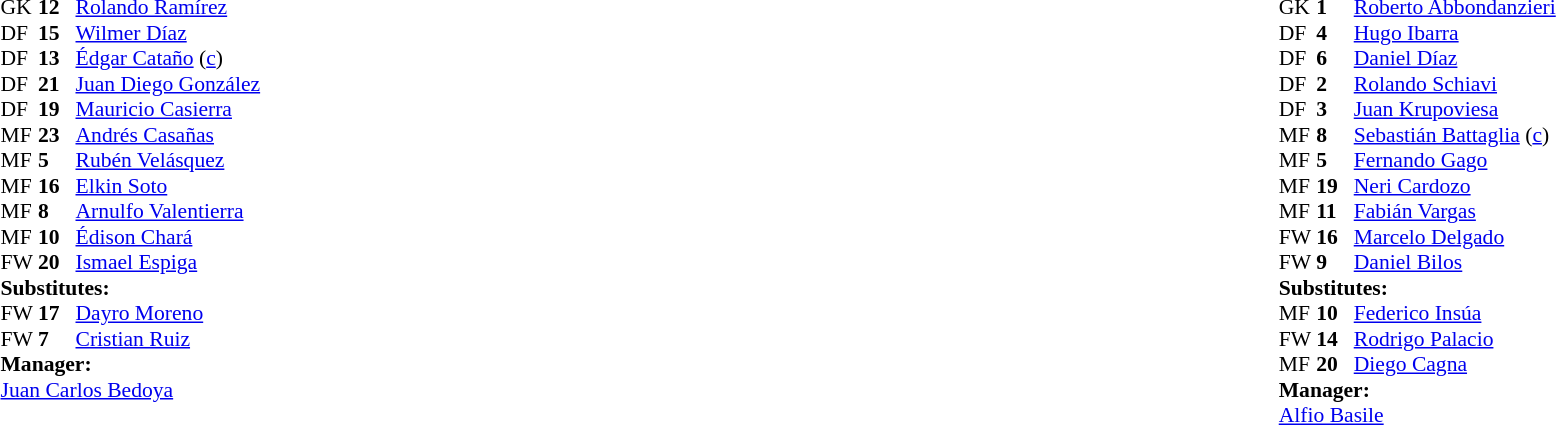<table width="100%">
<tr>
<td valign="top" width="50%"><br><table style="font-size: 90%" cellspacing="0" cellpadding="0">
<tr>
<td colspan="4"></td>
</tr>
<tr>
<th width=25></th>
<th width=25></th>
</tr>
<tr>
<td>GK</td>
<td><strong>12</strong></td>
<td> <a href='#'>Rolando Ramírez</a></td>
</tr>
<tr>
<td>DF</td>
<td><strong>15</strong></td>
<td> <a href='#'>Wilmer Díaz</a></td>
</tr>
<tr>
<td>DF</td>
<td><strong>13</strong></td>
<td> <a href='#'>Édgar Cataño</a> (<a href='#'>c</a>)</td>
<td></td>
<td></td>
</tr>
<tr>
<td>DF</td>
<td><strong>21</strong></td>
<td> <a href='#'>Juan Diego González</a></td>
</tr>
<tr>
<td>DF</td>
<td><strong>19</strong></td>
<td> <a href='#'>Mauricio Casierra</a></td>
<td></td>
<td></td>
</tr>
<tr>
<td>MF</td>
<td><strong>23</strong></td>
<td> <a href='#'>Andrés Casañas</a></td>
<td></td>
<td></td>
</tr>
<tr>
<td>MF</td>
<td><strong>5</strong></td>
<td> <a href='#'>Rubén Velásquez</a></td>
</tr>
<tr>
<td>MF</td>
<td><strong>16</strong></td>
<td> <a href='#'>Elkin Soto</a></td>
</tr>
<tr>
<td>MF</td>
<td><strong>8</strong></td>
<td> <a href='#'>Arnulfo Valentierra</a></td>
</tr>
<tr>
<td>MF</td>
<td><strong>10</strong></td>
<td> <a href='#'>Édison Chará</a></td>
<td></td>
<td></td>
</tr>
<tr>
<td>FW</td>
<td><strong>20</strong></td>
<td> <a href='#'>Ismael Espiga</a></td>
<td></td>
<td></td>
</tr>
<tr>
<td colspan=3><strong>Substitutes:</strong></td>
</tr>
<tr>
<td>FW</td>
<td><strong>17</strong></td>
<td> <a href='#'>Dayro Moreno</a></td>
<td></td>
<td></td>
</tr>
<tr>
<td>FW</td>
<td><strong>7</strong></td>
<td> <a href='#'>Cristian Ruiz</a></td>
<td></td>
<td></td>
</tr>
<tr>
<td colspan=3><strong>Manager:</strong></td>
</tr>
<tr>
<td colspan=4> <a href='#'>Juan Carlos Bedoya</a></td>
</tr>
</table>
</td>
<td><br><table style="font-size: 90%" cellspacing="0" cellpadding="0" align=center>
<tr>
<td colspan="4"></td>
</tr>
<tr>
<th width=25></th>
<th width=25></th>
</tr>
<tr>
<td>GK</td>
<td><strong>1</strong></td>
<td> <a href='#'>Roberto Abbondanzieri</a></td>
</tr>
<tr>
<td>DF</td>
<td><strong>4</strong></td>
<td> <a href='#'>Hugo Ibarra</a></td>
</tr>
<tr>
<td>DF</td>
<td><strong>6</strong></td>
<td> <a href='#'>Daniel Díaz</a></td>
</tr>
<tr>
<td>DF</td>
<td><strong>2</strong></td>
<td> <a href='#'>Rolando Schiavi</a></td>
<td></td>
<td></td>
</tr>
<tr>
<td>DF</td>
<td><strong>3</strong></td>
<td> <a href='#'>Juan Krupoviesa</a></td>
</tr>
<tr>
<td>MF</td>
<td><strong>8</strong></td>
<td> <a href='#'>Sebastián Battaglia</a> (<a href='#'>c</a>)</td>
<td></td>
<td></td>
</tr>
<tr>
<td>MF</td>
<td><strong>5</strong></td>
<td> <a href='#'>Fernando Gago</a></td>
<td></td>
<td></td>
</tr>
<tr>
<td>MF</td>
<td><strong>19</strong></td>
<td> <a href='#'>Neri Cardozo</a></td>
<td></td>
<td></td>
</tr>
<tr>
<td>MF</td>
<td><strong>11</strong></td>
<td> <a href='#'>Fabián Vargas</a></td>
<td></td>
<td></td>
</tr>
<tr>
<td>FW</td>
<td><strong>16</strong></td>
<td> <a href='#'>Marcelo Delgado</a></td>
<td></td>
<td></td>
</tr>
<tr>
<td>FW</td>
<td><strong>9</strong></td>
<td> <a href='#'>Daniel Bilos</a></td>
</tr>
<tr>
<td colspan=3><strong>Substitutes:</strong></td>
</tr>
<tr>
<td>MF</td>
<td><strong>10</strong></td>
<td> <a href='#'>Federico Insúa</a></td>
<td></td>
<td></td>
</tr>
<tr>
<td>FW</td>
<td><strong>14</strong></td>
<td> <a href='#'>Rodrigo Palacio</a></td>
<td></td>
<td></td>
</tr>
<tr>
<td>MF</td>
<td><strong>20</strong></td>
<td> <a href='#'>Diego Cagna</a></td>
<td></td>
<td></td>
</tr>
<tr>
<td colspan=3><strong>Manager:</strong></td>
</tr>
<tr>
<td colspan=4> <a href='#'>Alfio Basile</a></td>
</tr>
</table>
</td>
</tr>
</table>
